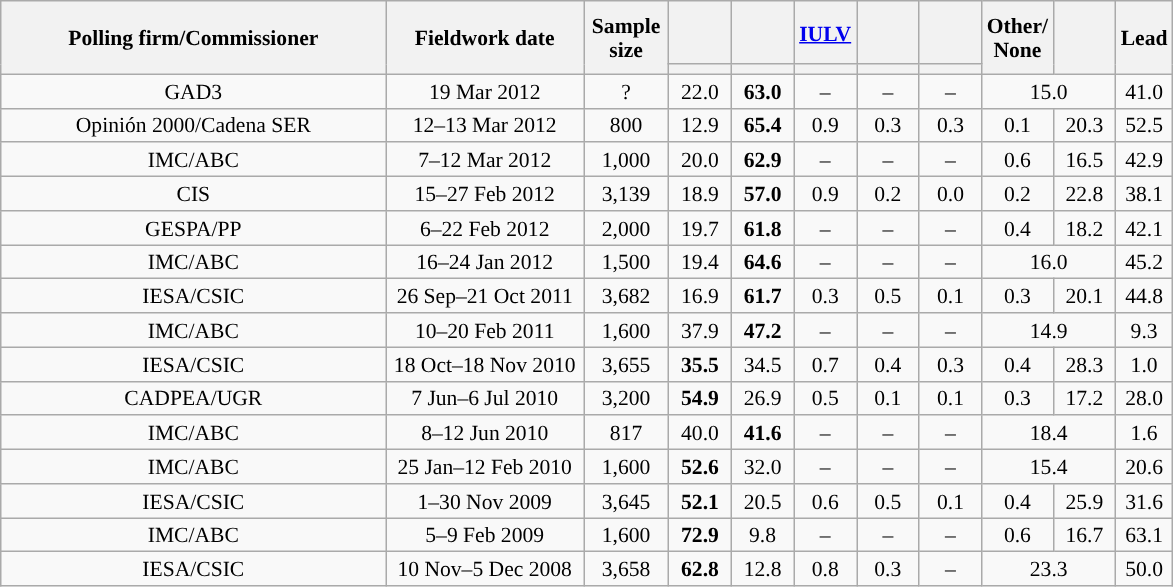<table class="wikitable collapsible collapsed" style="text-align:center; font-size:90%; line-height:16px;">
<tr style="height:42px;">
<th style="width:250px;" rowspan="2">Polling firm/Commissioner</th>
<th style="width:125px;" rowspan="2">Fieldwork date</th>
<th style="width:50px;" rowspan="2">Sample size</th>
<th style="width:35px;"></th>
<th style="width:35px;"></th>
<th style="width:35px;"><a href='#'>IULV</a></th>
<th style="width:35px;"></th>
<th style="width:35px;"></th>
<th style="width:35px;" rowspan="2">Other/<br>None</th>
<th style="width:35px;" rowspan="2"></th>
<th style="width:30px;" rowspan="2">Lead</th>
</tr>
<tr>
<th style="color:inherit;background:"></th>
<th style="color:inherit;background:"></th>
<th style="color:inherit;background:"></th>
<th style="color:inherit;background:"></th>
<th style="color:inherit;background:"></th>
</tr>
<tr>
<td>GAD3</td>
<td>19 Mar 2012</td>
<td>?</td>
<td>22.0</td>
<td><strong>63.0</strong></td>
<td>–</td>
<td>–</td>
<td>–</td>
<td colspan="2">15.0</td>
<td style="background:">41.0</td>
</tr>
<tr>
<td>Opinión 2000/Cadena SER</td>
<td>12–13 Mar 2012</td>
<td>800</td>
<td>12.9</td>
<td><strong>65.4</strong></td>
<td>0.9</td>
<td>0.3</td>
<td>0.3</td>
<td>0.1</td>
<td>20.3</td>
<td style="background:">52.5</td>
</tr>
<tr>
<td>IMC/ABC</td>
<td>7–12 Mar 2012</td>
<td>1,000</td>
<td>20.0</td>
<td><strong>62.9</strong></td>
<td>–</td>
<td>–</td>
<td>–</td>
<td>0.6</td>
<td>16.5</td>
<td style="background:">42.9</td>
</tr>
<tr>
<td>CIS</td>
<td>15–27 Feb 2012</td>
<td>3,139</td>
<td>18.9</td>
<td><strong>57.0</strong></td>
<td>0.9</td>
<td>0.2</td>
<td>0.0</td>
<td>0.2</td>
<td>22.8</td>
<td style="background:">38.1</td>
</tr>
<tr>
<td>GESPA/PP</td>
<td>6–22 Feb 2012</td>
<td>2,000</td>
<td>19.7</td>
<td><strong>61.8</strong></td>
<td>–</td>
<td>–</td>
<td>–</td>
<td>0.4</td>
<td>18.2</td>
<td style="background:">42.1</td>
</tr>
<tr>
<td>IMC/ABC</td>
<td>16–24 Jan 2012</td>
<td>1,500</td>
<td>19.4</td>
<td><strong>64.6</strong></td>
<td>–</td>
<td>–</td>
<td>–</td>
<td colspan="2">16.0</td>
<td style="background:">45.2</td>
</tr>
<tr>
<td>IESA/CSIC</td>
<td>26 Sep–21 Oct 2011</td>
<td>3,682</td>
<td>16.9</td>
<td><strong>61.7</strong></td>
<td>0.3</td>
<td>0.5</td>
<td>0.1</td>
<td>0.3</td>
<td>20.1</td>
<td style="background:">44.8</td>
</tr>
<tr>
<td>IMC/ABC</td>
<td>10–20 Feb 2011</td>
<td>1,600</td>
<td>37.9</td>
<td><strong>47.2</strong></td>
<td>–</td>
<td>–</td>
<td>–</td>
<td colspan="2">14.9</td>
<td style="background:">9.3</td>
</tr>
<tr>
<td>IESA/CSIC</td>
<td>18 Oct–18 Nov 2010</td>
<td>3,655</td>
<td><strong>35.5</strong></td>
<td>34.5</td>
<td>0.7</td>
<td>0.4</td>
<td>0.3</td>
<td>0.4</td>
<td>28.3</td>
<td style="background:">1.0</td>
</tr>
<tr>
<td>CADPEA/UGR</td>
<td>7 Jun–6 Jul 2010</td>
<td>3,200</td>
<td><strong>54.9</strong></td>
<td>26.9</td>
<td>0.5</td>
<td>0.1</td>
<td>0.1</td>
<td>0.3</td>
<td>17.2</td>
<td style="background:">28.0</td>
</tr>
<tr>
<td>IMC/ABC</td>
<td>8–12 Jun 2010</td>
<td>817</td>
<td>40.0</td>
<td><strong>41.6</strong></td>
<td>–</td>
<td>–</td>
<td>–</td>
<td colspan="2">18.4</td>
<td style="background:">1.6</td>
</tr>
<tr>
<td>IMC/ABC</td>
<td>25 Jan–12 Feb 2010</td>
<td>1,600</td>
<td><strong>52.6</strong></td>
<td>32.0</td>
<td>–</td>
<td>–</td>
<td>–</td>
<td colspan="2">15.4</td>
<td style="background:">20.6</td>
</tr>
<tr>
<td>IESA/CSIC</td>
<td>1–30 Nov 2009</td>
<td>3,645</td>
<td><strong>52.1</strong></td>
<td>20.5</td>
<td>0.6</td>
<td>0.5</td>
<td>0.1</td>
<td>0.4</td>
<td>25.9</td>
<td style="background:">31.6</td>
</tr>
<tr>
<td>IMC/ABC</td>
<td>5–9 Feb 2009</td>
<td>1,600</td>
<td><strong>72.9</strong></td>
<td>9.8</td>
<td>–</td>
<td>–</td>
<td>–</td>
<td>0.6</td>
<td>16.7</td>
<td style="background:">63.1</td>
</tr>
<tr>
<td>IESA/CSIC</td>
<td>10 Nov–5 Dec 2008</td>
<td>3,658</td>
<td><strong>62.8</strong></td>
<td>12.8</td>
<td>0.8</td>
<td>0.3</td>
<td>–</td>
<td colspan="2">23.3</td>
<td style="background:">50.0</td>
</tr>
</table>
